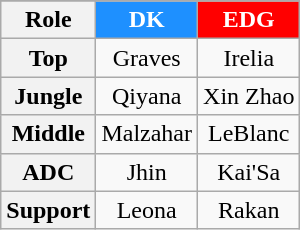<table class="wikitable plainrowheaders" style="text-align:center;margin:0">
<tr>
</tr>
<tr>
<th>Role</th>
<th style="background:DodgerBlue; color:white;">DK</th>
<th style="background:Red; color:white;">EDG</th>
</tr>
<tr>
<th scope=row style="text-align:center">Top</th>
<td>Graves</td>
<td>Irelia</td>
</tr>
<tr>
<th scope=row style="text-align:center">Jungle</th>
<td>Qiyana</td>
<td>Xin Zhao</td>
</tr>
<tr>
<th scope=row style="text-align:center">Middle</th>
<td>Malzahar</td>
<td>LeBlanc</td>
</tr>
<tr>
<th scope=row style="text-align:center">ADC</th>
<td>Jhin</td>
<td>Kai'Sa</td>
</tr>
<tr>
<th scope=row style="text-align:center">Support</th>
<td>Leona</td>
<td>Rakan</td>
</tr>
</table>
